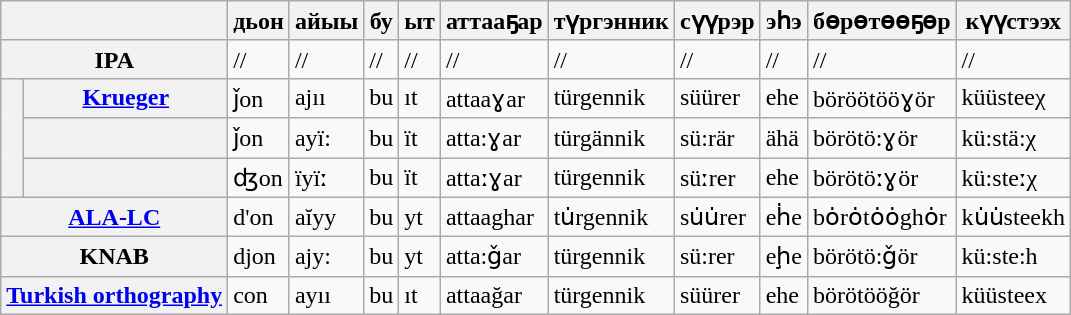<table class=wikitable>
<tr>
<th colspan="2"></th>
<th>дьон</th>
<th>айыы</th>
<th>бу</th>
<th>ыт</th>
<th>аттааҕар</th>
<th>түргэнник</th>
<th>сүүрэр</th>
<th>эһэ</th>
<th>бөрөтөөҕөр</th>
<th>күүстээх</th>
</tr>
<tr>
<th colspan="2">IPA</th>
<td>//</td>
<td>//</td>
<td>//</td>
<td>//</td>
<td>//</td>
<td>//</td>
<td>//</td>
<td>//</td>
<td>//</td>
<td>//</td>
</tr>
<tr>
<th rowspan="3"></th>
<th><a href='#'>Krueger</a></th>
<td>ǰon</td>
<td>ajıı</td>
<td>bu</td>
<td>ıt</td>
<td>attaaɣar</td>
<td>türgennik</td>
<td>süürer</td>
<td>ehe</td>
<td>böröötööɣör</td>
<td>küüsteeχ</td>
</tr>
<tr>
<th></th>
<td>ǰon</td>
<td>ayï:</td>
<td>bu</td>
<td>ït</td>
<td>atta:ɣar</td>
<td>türgännik</td>
<td>sü:rär</td>
<td>ähä</td>
<td>börötö:ɣör</td>
<td>kü:stä:χ</td>
</tr>
<tr>
<th></th>
<td>ʤon</td>
<td>ïyïː</td>
<td>bu</td>
<td>ït</td>
<td>attaːɣar</td>
<td>türgennik</td>
<td>süːrer</td>
<td>ehe</td>
<td>börötöːɣör</td>
<td>kü:steːχ</td>
</tr>
<tr>
<th colspan="2"><a href='#'>ALA-LC</a></th>
<td>d'on</td>
<td>aĭyy</td>
<td>bu</td>
<td>yt</td>
<td>attaaghar</td>
<td>tu̇rgennik</td>
<td>su̇u̇rer</td>
<td>eḣe</td>
<td>bȯrȯtȯȯghȯr</td>
<td>ku̇u̇steekh</td>
</tr>
<tr>
<th colspan="2">KNAB</th>
<td>djon</td>
<td>ajy:</td>
<td>bu</td>
<td>yt</td>
<td>atta:ǧar</td>
<td>türgennik</td>
<td>sü:rer</td>
<td>eḩe</td>
<td>börötö:ǧör</td>
<td>kü:ste:h</td>
</tr>
<tr>
<th colspan="2"><a href='#'>Turkish orthography</a></th>
<td>con</td>
<td>ayıı</td>
<td>bu</td>
<td>ıt</td>
<td>attaağar</td>
<td>türgennik</td>
<td>süürer</td>
<td>ehe</td>
<td>börötööğör</td>
<td>küüsteex</td>
</tr>
</table>
